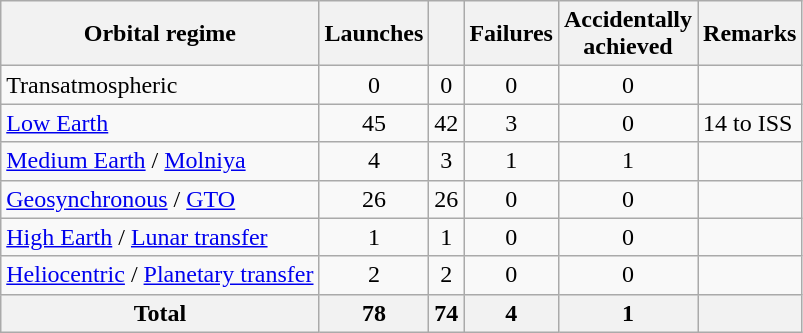<table class="wikitable sortable" style=text-align:center>
<tr>
<th>Orbital regime</th>
<th>Launches</th>
<th></th>
<th>Failures</th>
<th>Accidentally<br>achieved</th>
<th>Remarks</th>
</tr>
<tr>
<td align=left>Transatmospheric</td>
<td>0</td>
<td>0</td>
<td>0</td>
<td>0</td>
<td></td>
</tr>
<tr>
<td align=left><a href='#'>Low Earth</a></td>
<td>45</td>
<td>42</td>
<td>3</td>
<td>0</td>
<td align=left>14 to ISS</td>
</tr>
<tr>
<td align=left><a href='#'>Medium Earth</a> / <a href='#'>Molniya</a></td>
<td>4</td>
<td>3</td>
<td>1</td>
<td>1</td>
<td></td>
</tr>
<tr>
<td align=left><a href='#'>Geosynchronous</a> / <a href='#'>GTO</a></td>
<td>26</td>
<td>26</td>
<td>0</td>
<td>0</td>
<td></td>
</tr>
<tr>
<td align=left><a href='#'>High Earth</a> / <a href='#'>Lunar transfer</a></td>
<td>1</td>
<td>1</td>
<td>0</td>
<td>0</td>
<td></td>
</tr>
<tr>
<td align=left><a href='#'>Heliocentric</a> / <a href='#'>Planetary transfer</a></td>
<td>2</td>
<td>2</td>
<td>0</td>
<td>0</td>
<td></td>
</tr>
<tr class="sortbottom">
<th>Total</th>
<th>78</th>
<th>74</th>
<th>4</th>
<th>1</th>
<th></th>
</tr>
</table>
